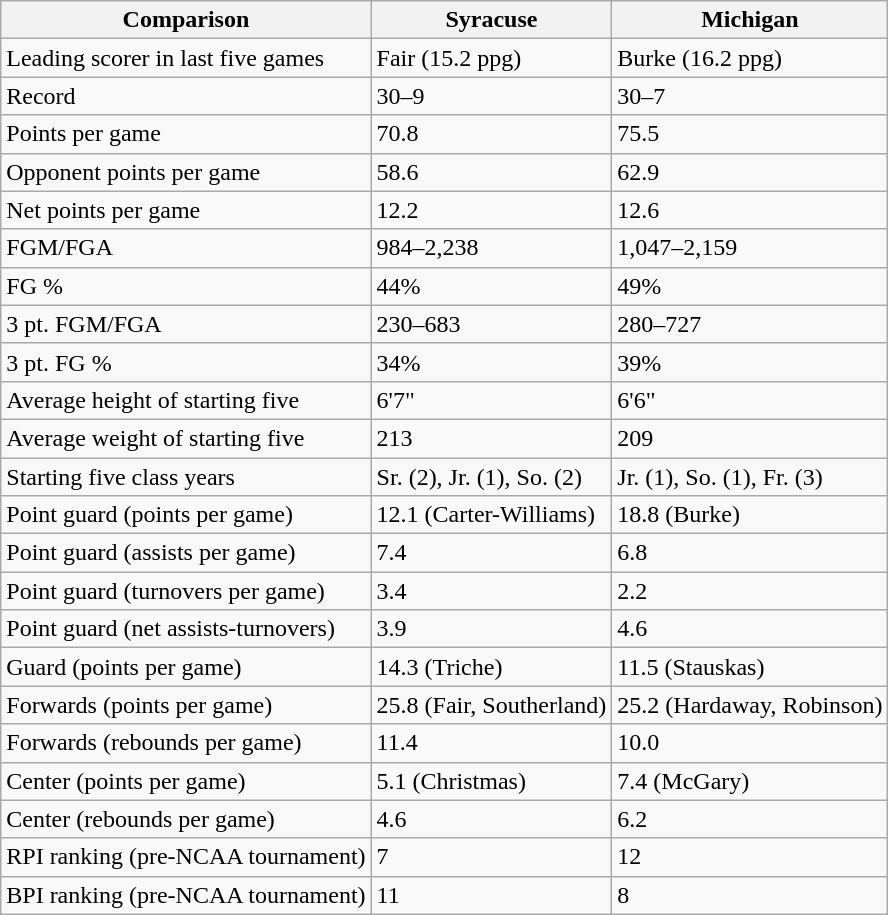<table class="wikitable">
<tr>
<th>Comparison</th>
<th>Syracuse</th>
<th>Michigan</th>
</tr>
<tr>
<td>Leading scorer in last five games</td>
<td>Fair (15.2 ppg)</td>
<td>Burke (16.2 ppg)</td>
</tr>
<tr>
<td>Record</td>
<td>30–9</td>
<td>30–7</td>
</tr>
<tr>
<td>Points per game</td>
<td>70.8</td>
<td>75.5</td>
</tr>
<tr>
<td>Opponent points per game</td>
<td>58.6</td>
<td>62.9</td>
</tr>
<tr>
<td>Net points per game</td>
<td>12.2</td>
<td>12.6</td>
</tr>
<tr>
<td>FGM/FGA</td>
<td>984–2,238</td>
<td>1,047–2,159</td>
</tr>
<tr>
<td>FG %</td>
<td>44%</td>
<td>49%</td>
</tr>
<tr>
<td>3 pt. FGM/FGA</td>
<td>230–683</td>
<td>280–727</td>
</tr>
<tr>
<td>3 pt. FG %</td>
<td>34%</td>
<td>39%</td>
</tr>
<tr>
<td>Average height of starting five</td>
<td>6'7"</td>
<td>6'6"</td>
</tr>
<tr>
<td>Average weight of starting five</td>
<td>213</td>
<td>209</td>
</tr>
<tr>
<td>Starting five class years</td>
<td>Sr. (2), Jr. (1), So. (2)</td>
<td>Jr. (1), So. (1), Fr. (3)</td>
</tr>
<tr>
<td>Point guard (points per game)</td>
<td>12.1 (Carter-Williams)</td>
<td>18.8 (Burke)</td>
</tr>
<tr>
<td>Point guard (assists per game)</td>
<td>7.4</td>
<td>6.8</td>
</tr>
<tr>
<td>Point guard (turnovers per game)</td>
<td>3.4</td>
<td>2.2</td>
</tr>
<tr>
<td>Point guard (net assists-turnovers)</td>
<td>3.9</td>
<td>4.6</td>
</tr>
<tr>
<td>Guard (points per game)</td>
<td>14.3 (Triche)</td>
<td>11.5 (Stauskas)</td>
</tr>
<tr>
<td>Forwards (points per game)</td>
<td>25.8 (Fair, Southerland)</td>
<td>25.2 (Hardaway, Robinson)</td>
</tr>
<tr>
<td>Forwards (rebounds per game)</td>
<td>11.4</td>
<td>10.0</td>
</tr>
<tr>
<td>Center (points per game)</td>
<td>5.1 (Christmas)</td>
<td>7.4 (McGary)</td>
</tr>
<tr>
<td>Center (rebounds per game)</td>
<td>4.6</td>
<td>6.2</td>
</tr>
<tr>
<td>RPI ranking (pre-NCAA tournament)</td>
<td>7</td>
<td>12</td>
</tr>
<tr>
<td>BPI ranking (pre-NCAA tournament)</td>
<td>11</td>
<td>8</td>
</tr>
</table>
